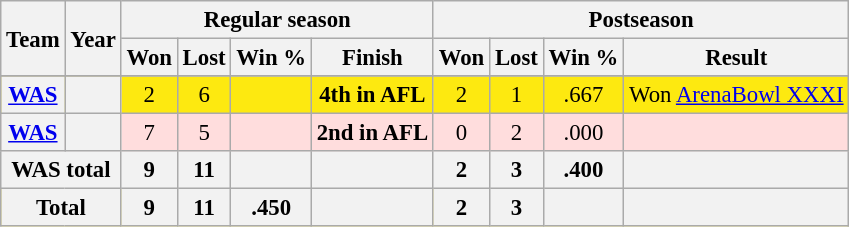<table class="wikitable" style="font-size: 95%; text-align:center;">
<tr>
<th rowspan=2>Team</th>
<th rowspan=2>Year</th>
<th colspan=4>Regular season</th>
<th colspan=4>Postseason</th>
</tr>
<tr>
<th>Won</th>
<th>Lost</th>
<th>Win %</th>
<th>Finish</th>
<th>Won</th>
<th>Lost</th>
<th>Win %</th>
<th>Result</th>
</tr>
<tr>
</tr>
<tr ! style="background:#FDE910;">
<th><a href='#'>WAS</a></th>
<th></th>
<td>2</td>
<td>6</td>
<td></td>
<td><strong>4th in AFL</strong></td>
<td>2</td>
<td>1</td>
<td>.667</td>
<td>Won <a href='#'>ArenaBowl XXXI</a></td>
</tr>
<tr ! style="background:#fdd;">
<th><a href='#'>WAS</a></th>
<th></th>
<td>7</td>
<td>5</td>
<td></td>
<td><strong>2nd in AFL</strong></td>
<td>0</td>
<td>2</td>
<td>.000</td>
<td></td>
</tr>
<tr>
<th colspan="2">WAS total</th>
<th>9</th>
<th>11</th>
<th></th>
<th></th>
<th>2</th>
<th>3</th>
<th>.400</th>
<th></th>
</tr>
<tr ! style="background:#FDE910;">
<th colspan=2>Total</th>
<th>9</th>
<th>11</th>
<th>.450</th>
<th></th>
<th>2</th>
<th>3</th>
<th></th>
<th></th>
</tr>
</table>
